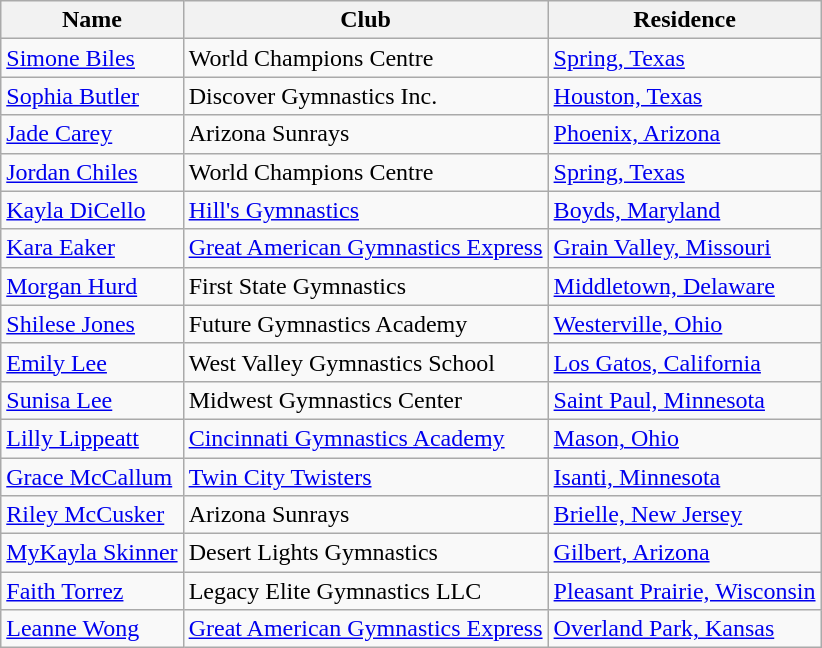<table class="wikitable">
<tr>
<th>Name</th>
<th>Club</th>
<th>Residence</th>
</tr>
<tr>
<td><a href='#'>Simone Biles</a></td>
<td>World Champions Centre</td>
<td><a href='#'>Spring, Texas</a></td>
</tr>
<tr>
<td><a href='#'>Sophia Butler</a></td>
<td>Discover Gymnastics Inc.</td>
<td><a href='#'>Houston, Texas</a></td>
</tr>
<tr>
<td><a href='#'>Jade Carey</a></td>
<td>Arizona Sunrays</td>
<td><a href='#'>Phoenix, Arizona</a></td>
</tr>
<tr>
<td><a href='#'>Jordan Chiles</a></td>
<td>World Champions Centre</td>
<td><a href='#'>Spring, Texas</a></td>
</tr>
<tr>
<td><a href='#'>Kayla DiCello</a></td>
<td><a href='#'>Hill's Gymnastics</a></td>
<td><a href='#'>Boyds, Maryland</a></td>
</tr>
<tr>
<td><a href='#'>Kara Eaker</a></td>
<td><a href='#'>Great American Gymnastics Express</a></td>
<td><a href='#'>Grain Valley, Missouri</a></td>
</tr>
<tr>
<td><a href='#'>Morgan Hurd</a></td>
<td>First State Gymnastics</td>
<td><a href='#'>Middletown, Delaware</a></td>
</tr>
<tr>
<td><a href='#'>Shilese Jones</a></td>
<td>Future Gymnastics Academy</td>
<td><a href='#'>Westerville, Ohio</a></td>
</tr>
<tr>
<td><a href='#'>Emily Lee</a></td>
<td>West Valley Gymnastics School</td>
<td><a href='#'>Los Gatos, California</a></td>
</tr>
<tr>
<td><a href='#'>Sunisa Lee</a></td>
<td>Midwest Gymnastics Center</td>
<td><a href='#'>Saint Paul, Minnesota</a></td>
</tr>
<tr>
<td><a href='#'>Lilly Lippeatt</a></td>
<td><a href='#'>Cincinnati Gymnastics Academy</a></td>
<td><a href='#'>Mason, Ohio</a></td>
</tr>
<tr>
<td><a href='#'>Grace McCallum</a></td>
<td><a href='#'>Twin City Twisters</a></td>
<td><a href='#'>Isanti, Minnesota</a></td>
</tr>
<tr>
<td><a href='#'>Riley McCusker</a></td>
<td>Arizona Sunrays</td>
<td><a href='#'>Brielle, New Jersey</a></td>
</tr>
<tr>
<td><a href='#'>MyKayla Skinner</a></td>
<td>Desert Lights Gymnastics</td>
<td><a href='#'>Gilbert, Arizona</a></td>
</tr>
<tr>
<td><a href='#'>Faith Torrez</a></td>
<td>Legacy Elite Gymnastics LLC</td>
<td><a href='#'>Pleasant Prairie, Wisconsin</a></td>
</tr>
<tr>
<td><a href='#'>Leanne Wong</a></td>
<td><a href='#'>Great American Gymnastics Express</a></td>
<td><a href='#'>Overland Park, Kansas</a></td>
</tr>
</table>
